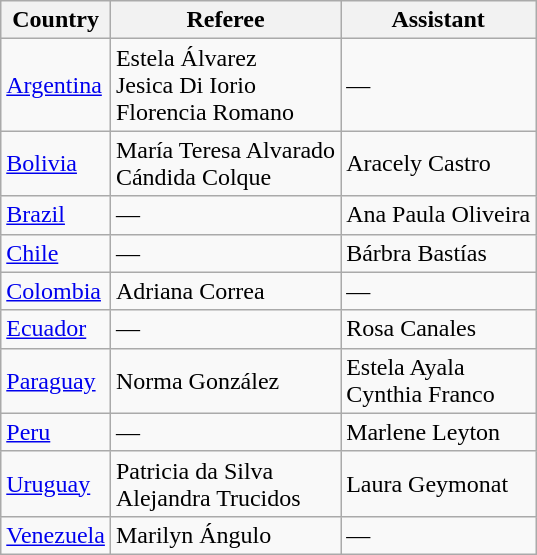<table class="wikitable">
<tr>
<th>Country</th>
<th>Referee</th>
<th>Assistant</th>
</tr>
<tr>
<td align=left> <a href='#'>Argentina</a></td>
<td>Estela Álvarez<br>Jesica Di Iorio<br>Florencia Romano</td>
<td>—</td>
</tr>
<tr>
<td align=left> <a href='#'>Bolivia</a></td>
<td>María Teresa Alvarado<br>Cándida Colque</td>
<td>Aracely Castro</td>
</tr>
<tr>
<td align=left> <a href='#'>Brazil</a></td>
<td>—</td>
<td>Ana Paula Oliveira</td>
</tr>
<tr>
<td align=left> <a href='#'>Chile</a></td>
<td>—</td>
<td>Bárbra Bastías</td>
</tr>
<tr>
<td align=left> <a href='#'>Colombia</a></td>
<td>Adriana Correa</td>
<td>—</td>
</tr>
<tr>
<td align=left> <a href='#'>Ecuador</a></td>
<td>—</td>
<td>Rosa Canales</td>
</tr>
<tr>
<td align=left> <a href='#'>Paraguay</a></td>
<td>Norma González</td>
<td>Estela Ayala<br>Cynthia Franco</td>
</tr>
<tr>
<td align=left> <a href='#'>Peru</a></td>
<td>—</td>
<td>Marlene Leyton</td>
</tr>
<tr>
<td align=left> <a href='#'>Uruguay</a></td>
<td>Patricia da Silva<br>Alejandra Trucidos</td>
<td>Laura Geymonat</td>
</tr>
<tr>
<td align=left> <a href='#'>Venezuela</a></td>
<td>Marilyn Ángulo</td>
<td>—</td>
</tr>
</table>
